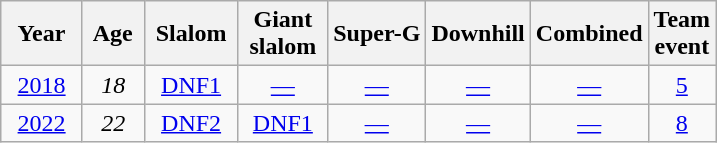<table class=wikitable style="text-align:center">
<tr>
<th>  Year  </th>
<th> Age </th>
<th> Slalom </th>
<th> Giant <br> slalom </th>
<th>Super-G</th>
<th>Downhill</th>
<th>Combined</th>
<th>Team<br>event</th>
</tr>
<tr>
<td><a href='#'>2018</a></td>
<td><em>18</em></td>
<td><a href='#'>DNF1</a></td>
<td><a href='#'>—</a></td>
<td><a href='#'>—</a></td>
<td><a href='#'>—</a></td>
<td><a href='#'>—</a></td>
<td><a href='#'>5</a></td>
</tr>
<tr>
<td><a href='#'>2022</a></td>
<td><em>22</em></td>
<td><a href='#'>DNF2</a></td>
<td><a href='#'>DNF1</a></td>
<td><a href='#'>—</a></td>
<td><a href='#'>—</a></td>
<td><a href='#'>—</a></td>
<td><a href='#'>8</a></td>
</tr>
</table>
